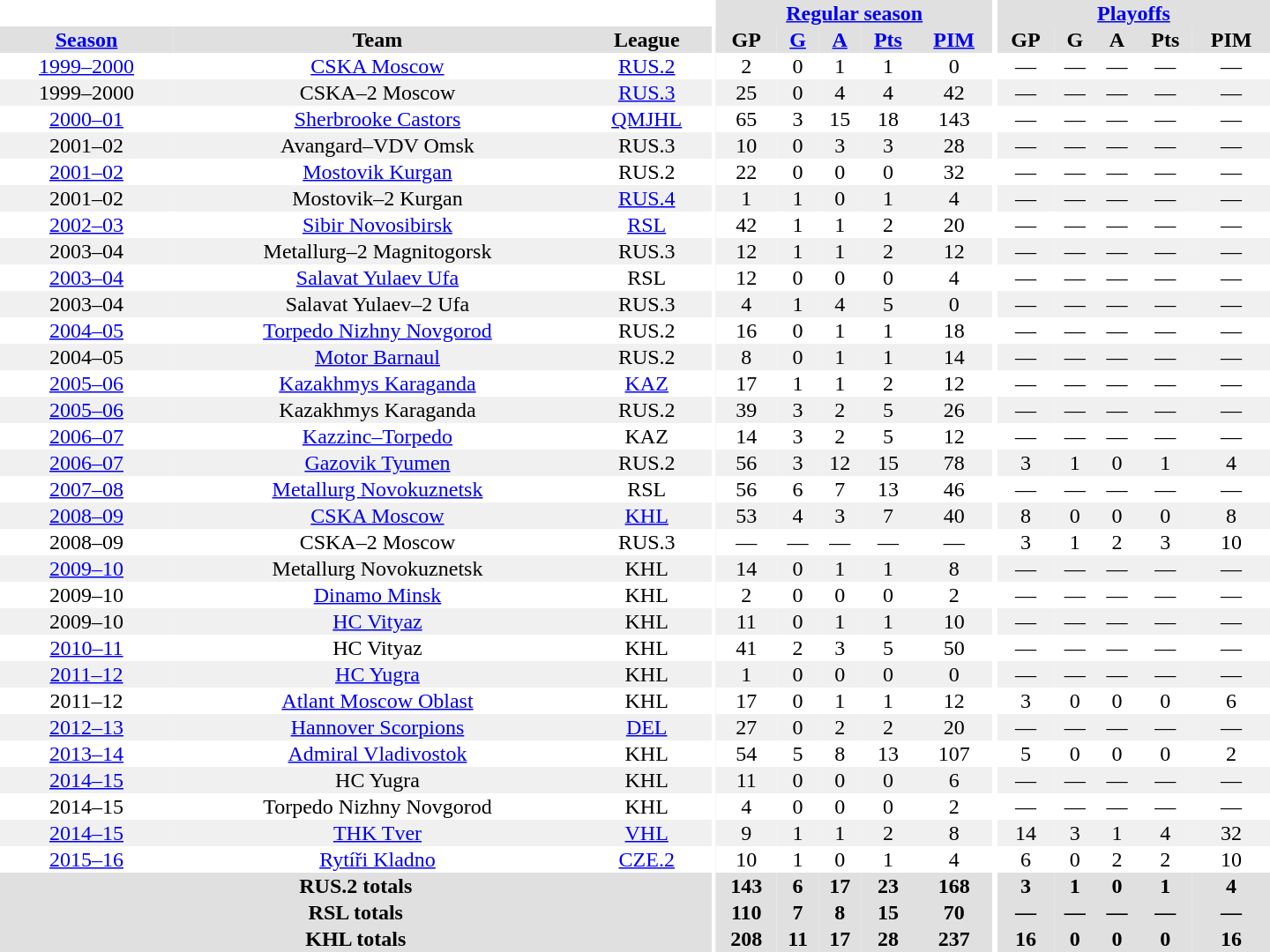<table border="0" cellpadding="1" cellspacing="0" style="text-align:center; width:60em">
<tr bgcolor="#e0e0e0">
<th colspan="3" bgcolor="#ffffff"></th>
<th rowspan="99" bgcolor="#ffffff"></th>
<th colspan="5"><a href='#'>Regular season</a></th>
<th rowspan="99" bgcolor="#ffffff"></th>
<th colspan="5"><a href='#'>Playoffs</a></th>
</tr>
<tr bgcolor="#e0e0e0">
<th><a href='#'>Season</a></th>
<th>Team</th>
<th>League</th>
<th>GP</th>
<th><a href='#'>G</a></th>
<th><a href='#'>A</a></th>
<th><a href='#'>Pts</a></th>
<th><a href='#'>PIM</a></th>
<th>GP</th>
<th>G</th>
<th>A</th>
<th>Pts</th>
<th>PIM</th>
</tr>
<tr>
<td><a href='#'>1999–2000</a></td>
<td><a href='#'>CSKA Moscow</a></td>
<td><a href='#'>RUS.2</a></td>
<td>2</td>
<td>0</td>
<td>1</td>
<td>1</td>
<td>0</td>
<td>—</td>
<td>—</td>
<td>—</td>
<td>—</td>
<td>—</td>
</tr>
<tr bgcolor="#f0f0f0">
<td>1999–2000</td>
<td>CSKA–2 Moscow</td>
<td><a href='#'>RUS.3</a></td>
<td>25</td>
<td>0</td>
<td>4</td>
<td>4</td>
<td>42</td>
<td>—</td>
<td>—</td>
<td>—</td>
<td>—</td>
<td>—</td>
</tr>
<tr>
<td><a href='#'>2000–01</a></td>
<td><a href='#'>Sherbrooke Castors</a></td>
<td><a href='#'>QMJHL</a></td>
<td>65</td>
<td>3</td>
<td>15</td>
<td>18</td>
<td>143</td>
<td>—</td>
<td>—</td>
<td>—</td>
<td>—</td>
<td>—</td>
</tr>
<tr bgcolor="#f0f0f0">
<td>2001–02</td>
<td>Avangard–VDV Omsk</td>
<td>RUS.3</td>
<td>10</td>
<td>0</td>
<td>3</td>
<td>3</td>
<td>28</td>
<td>—</td>
<td>—</td>
<td>—</td>
<td>—</td>
<td>—</td>
</tr>
<tr>
<td><a href='#'>2001–02</a></td>
<td><a href='#'>Mostovik Kurgan</a></td>
<td>RUS.2</td>
<td>22</td>
<td>0</td>
<td>0</td>
<td>0</td>
<td>32</td>
<td>—</td>
<td>—</td>
<td>—</td>
<td>—</td>
<td>—</td>
</tr>
<tr bgcolor="#f0f0f0">
<td>2001–02</td>
<td>Mostovik–2 Kurgan</td>
<td><a href='#'>RUS.4</a></td>
<td>1</td>
<td>1</td>
<td>0</td>
<td>1</td>
<td>4</td>
<td>—</td>
<td>—</td>
<td>—</td>
<td>—</td>
<td>—</td>
</tr>
<tr>
<td><a href='#'>2002–03</a></td>
<td><a href='#'>Sibir Novosibirsk</a></td>
<td><a href='#'>RSL</a></td>
<td>42</td>
<td>1</td>
<td>1</td>
<td>2</td>
<td>20</td>
<td>—</td>
<td>—</td>
<td>—</td>
<td>—</td>
<td>—</td>
</tr>
<tr bgcolor="#f0f0f0">
<td>2003–04</td>
<td>Metallurg–2 Magnitogorsk</td>
<td>RUS.3</td>
<td>12</td>
<td>1</td>
<td>1</td>
<td>2</td>
<td>12</td>
<td>—</td>
<td>—</td>
<td>—</td>
<td>—</td>
<td>—</td>
</tr>
<tr>
<td><a href='#'>2003–04</a></td>
<td><a href='#'>Salavat Yulaev Ufa</a></td>
<td>RSL</td>
<td>12</td>
<td>0</td>
<td>0</td>
<td>0</td>
<td>4</td>
<td>—</td>
<td>—</td>
<td>—</td>
<td>—</td>
<td>—</td>
</tr>
<tr bgcolor="#f0f0f0">
<td>2003–04</td>
<td>Salavat Yulaev–2 Ufa</td>
<td>RUS.3</td>
<td>4</td>
<td>1</td>
<td>4</td>
<td>5</td>
<td>0</td>
<td>—</td>
<td>—</td>
<td>—</td>
<td>—</td>
<td>—</td>
</tr>
<tr>
<td><a href='#'>2004–05</a></td>
<td><a href='#'>Torpedo Nizhny Novgorod</a></td>
<td>RUS.2</td>
<td>16</td>
<td>0</td>
<td>1</td>
<td>1</td>
<td>18</td>
<td>—</td>
<td>—</td>
<td>—</td>
<td>—</td>
<td>—</td>
</tr>
<tr bgcolor="#f0f0f0">
<td>2004–05</td>
<td><a href='#'>Motor Barnaul</a></td>
<td>RUS.2</td>
<td>8</td>
<td>0</td>
<td>1</td>
<td>1</td>
<td>14</td>
<td>—</td>
<td>—</td>
<td>—</td>
<td>—</td>
<td>—</td>
</tr>
<tr>
<td><a href='#'>2005–06</a></td>
<td><a href='#'>Kazakhmys Karaganda</a></td>
<td><a href='#'>KAZ</a></td>
<td>17</td>
<td>1</td>
<td>1</td>
<td>2</td>
<td>12</td>
<td>—</td>
<td>—</td>
<td>—</td>
<td>—</td>
<td>—</td>
</tr>
<tr bgcolor="#f0f0f0">
<td><a href='#'>2005–06</a></td>
<td>Kazakhmys Karaganda</td>
<td>RUS.2</td>
<td>39</td>
<td>3</td>
<td>2</td>
<td>5</td>
<td>26</td>
<td>—</td>
<td>—</td>
<td>—</td>
<td>—</td>
<td>—</td>
</tr>
<tr>
<td><a href='#'>2006–07</a></td>
<td><a href='#'>Kazzinc–Torpedo</a></td>
<td>KAZ</td>
<td>14</td>
<td>3</td>
<td>2</td>
<td>5</td>
<td>12</td>
<td>—</td>
<td>—</td>
<td>—</td>
<td>—</td>
<td>—</td>
</tr>
<tr bgcolor="#f0f0f0">
<td><a href='#'>2006–07</a></td>
<td><a href='#'>Gazovik Tyumen</a></td>
<td>RUS.2</td>
<td>56</td>
<td>3</td>
<td>12</td>
<td>15</td>
<td>78</td>
<td>3</td>
<td>1</td>
<td>0</td>
<td>1</td>
<td>4</td>
</tr>
<tr>
<td><a href='#'>2007–08</a></td>
<td><a href='#'>Metallurg Novokuznetsk</a></td>
<td>RSL</td>
<td>56</td>
<td>6</td>
<td>7</td>
<td>13</td>
<td>46</td>
<td>—</td>
<td>—</td>
<td>—</td>
<td>—</td>
<td>—</td>
</tr>
<tr bgcolor="#f0f0f0">
<td><a href='#'>2008–09</a></td>
<td><a href='#'>CSKA Moscow</a></td>
<td><a href='#'>KHL</a></td>
<td>53</td>
<td>4</td>
<td>3</td>
<td>7</td>
<td>40</td>
<td>8</td>
<td>0</td>
<td>0</td>
<td>0</td>
<td>8</td>
</tr>
<tr>
<td>2008–09</td>
<td>CSKA–2 Moscow</td>
<td>RUS.3</td>
<td>—</td>
<td>—</td>
<td>—</td>
<td>—</td>
<td>—</td>
<td>3</td>
<td>1</td>
<td>2</td>
<td>3</td>
<td>10</td>
</tr>
<tr bgcolor="#f0f0f0">
<td><a href='#'>2009–10</a></td>
<td>Metallurg Novokuznetsk</td>
<td>KHL</td>
<td>14</td>
<td>0</td>
<td>1</td>
<td>1</td>
<td>8</td>
<td>—</td>
<td>—</td>
<td>—</td>
<td>—</td>
<td>—</td>
</tr>
<tr>
<td>2009–10</td>
<td><a href='#'>Dinamo Minsk</a></td>
<td>KHL</td>
<td>2</td>
<td>0</td>
<td>0</td>
<td>0</td>
<td>2</td>
<td>—</td>
<td>—</td>
<td>—</td>
<td>—</td>
<td>—</td>
</tr>
<tr bgcolor="#f0f0f0">
<td>2009–10</td>
<td><a href='#'>HC Vityaz</a></td>
<td>KHL</td>
<td>11</td>
<td>0</td>
<td>1</td>
<td>1</td>
<td>10</td>
<td>—</td>
<td>—</td>
<td>—</td>
<td>—</td>
<td>—</td>
</tr>
<tr>
<td><a href='#'>2010–11</a></td>
<td>HC Vityaz</td>
<td>KHL</td>
<td>41</td>
<td>2</td>
<td>3</td>
<td>5</td>
<td>50</td>
<td>—</td>
<td>—</td>
<td>—</td>
<td>—</td>
<td>—</td>
</tr>
<tr bgcolor="#f0f0f0">
<td><a href='#'>2011–12</a></td>
<td><a href='#'>HC Yugra</a></td>
<td>KHL</td>
<td>1</td>
<td>0</td>
<td>0</td>
<td>0</td>
<td>0</td>
<td>—</td>
<td>—</td>
<td>—</td>
<td>—</td>
<td>—</td>
</tr>
<tr>
<td>2011–12</td>
<td><a href='#'>Atlant Moscow Oblast</a></td>
<td>KHL</td>
<td>17</td>
<td>0</td>
<td>1</td>
<td>1</td>
<td>12</td>
<td>3</td>
<td>0</td>
<td>0</td>
<td>0</td>
<td>6</td>
</tr>
<tr bgcolor="#f0f0f0">
<td><a href='#'>2012–13</a></td>
<td><a href='#'>Hannover Scorpions</a></td>
<td><a href='#'>DEL</a></td>
<td>27</td>
<td>0</td>
<td>2</td>
<td>2</td>
<td>20</td>
<td>—</td>
<td>—</td>
<td>—</td>
<td>—</td>
<td>—</td>
</tr>
<tr>
<td><a href='#'>2013–14</a></td>
<td><a href='#'>Admiral Vladivostok</a></td>
<td>KHL</td>
<td>54</td>
<td>5</td>
<td>8</td>
<td>13</td>
<td>107</td>
<td>5</td>
<td>0</td>
<td>0</td>
<td>0</td>
<td>2</td>
</tr>
<tr bgcolor="#f0f0f0">
<td><a href='#'>2014–15</a></td>
<td>HC Yugra</td>
<td>KHL</td>
<td>11</td>
<td>0</td>
<td>0</td>
<td>0</td>
<td>6</td>
<td>—</td>
<td>—</td>
<td>—</td>
<td>—</td>
<td>—</td>
</tr>
<tr>
<td>2014–15</td>
<td>Torpedo Nizhny Novgorod</td>
<td>KHL</td>
<td>4</td>
<td>0</td>
<td>0</td>
<td>0</td>
<td>2</td>
<td>—</td>
<td>—</td>
<td>—</td>
<td>—</td>
<td>—</td>
</tr>
<tr bgcolor="#f0f0f0">
<td><a href='#'>2014–15</a></td>
<td><a href='#'>THK Tver</a></td>
<td><a href='#'>VHL</a></td>
<td>9</td>
<td>1</td>
<td>1</td>
<td>2</td>
<td>8</td>
<td>14</td>
<td>3</td>
<td>1</td>
<td>4</td>
<td>32</td>
</tr>
<tr>
<td><a href='#'>2015–16</a></td>
<td><a href='#'>Rytíři Kladno</a></td>
<td><a href='#'>CZE.2</a></td>
<td>10</td>
<td>1</td>
<td>0</td>
<td>1</td>
<td>4</td>
<td>6</td>
<td>0</td>
<td>2</td>
<td>2</td>
<td>10</td>
</tr>
<tr bgcolor="#e0e0e0">
<th colspan="3">RUS.2 totals</th>
<th>143</th>
<th>6</th>
<th>17</th>
<th>23</th>
<th>168</th>
<th>3</th>
<th>1</th>
<th>0</th>
<th>1</th>
<th>4</th>
</tr>
<tr bgcolor="#e0e0e0">
<th colspan="3">RSL totals</th>
<th>110</th>
<th>7</th>
<th>8</th>
<th>15</th>
<th>70</th>
<th>—</th>
<th>—</th>
<th>—</th>
<th>—</th>
<th>—</th>
</tr>
<tr bgcolor="#e0e0e0">
<th colspan="3">KHL totals</th>
<th>208</th>
<th>11</th>
<th>17</th>
<th>28</th>
<th>237</th>
<th>16</th>
<th>0</th>
<th>0</th>
<th>0</th>
<th>16</th>
</tr>
</table>
